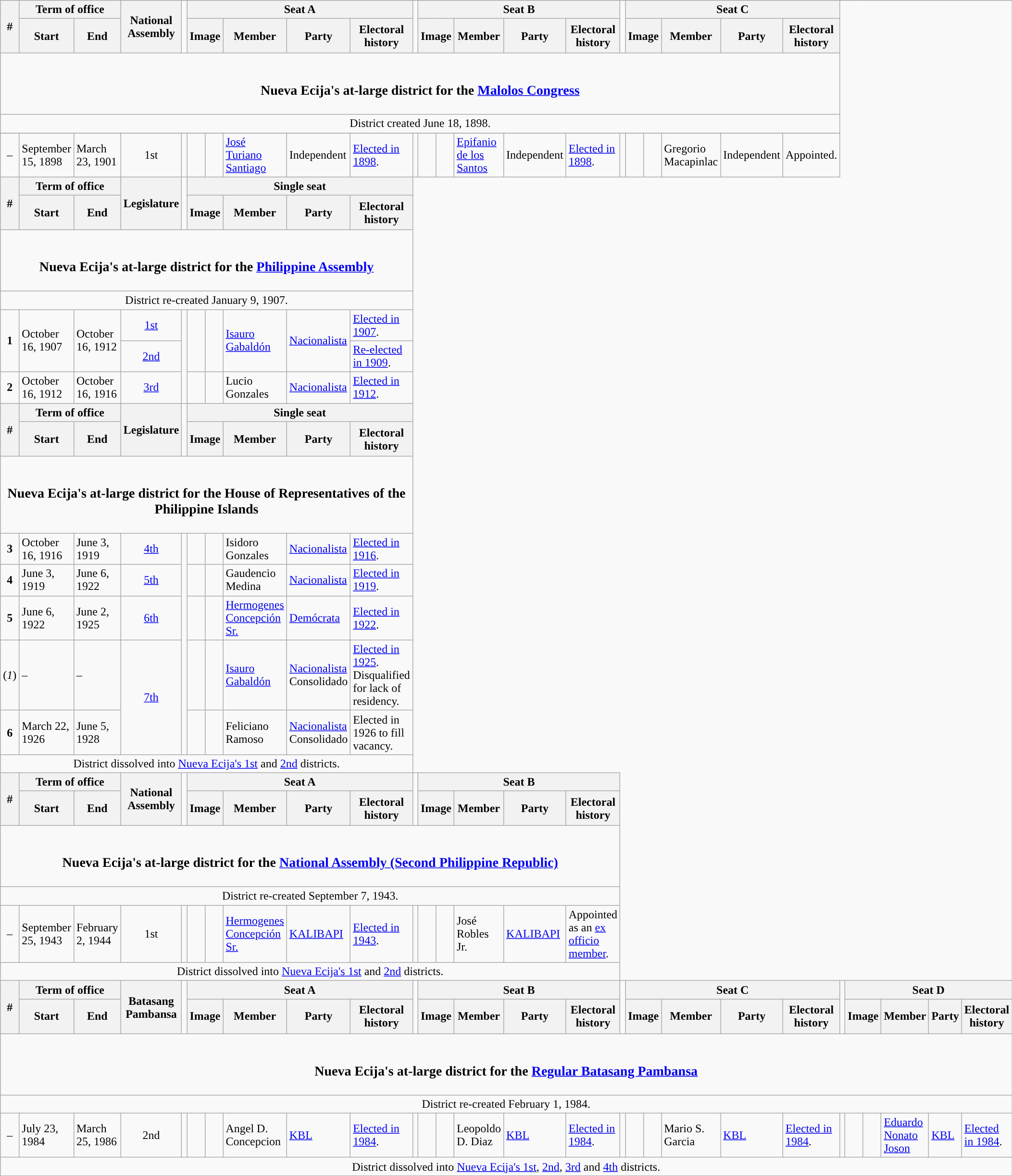<table class=wikitable>
<tr>
<th rowspan=2>#</th>
<th colspan=2>Term of office</th>
<th rowspan=2>National<br>Assembly</th>
<td rowspan=2></td>
<th colspan=5>Seat A</th>
<td rowspan=2></td>
<th colspan=5>Seat B</th>
<td rowspan=2></td>
<th colspan=5>Seat C</th>
</tr>
<tr style="height:3em">
<th>Start</th>
<th>End</th>
<th colspan="2" style="text-align:center;">Image</th>
<th>Member</th>
<th>Party</th>
<th>Electoral history</th>
<th colspan="2" style="text-align:center;">Image</th>
<th>Member</th>
<th>Party</th>
<th>Electoral history</th>
<th colspan="2" style="text-align:center;">Image</th>
<th>Member</th>
<th>Party</th>
<th>Electoral history</th>
</tr>
<tr>
<td colspan="22" style="text-align:center;"><br><h3>Nueva Ecija's at-large district for the <a href='#'>Malolos Congress</a></h3></td>
</tr>
<tr>
<td colspan="22" style="text-align:center;">District created June 18, 1898.</td>
</tr>
<tr>
</tr>
<tr style="height:3em">
<td style="text-align:center;">–</td>
<td>September 15, 1898</td>
<td>March 23, 1901</td>
<td style="text-align:center;">1st</td>
<td></td>
<td style="background:"></td>
<td></td>
<td><a href='#'>José Turiano Santiago</a></td>
<td>Independent</td>
<td><a href='#'>Elected in 1898</a>.</td>
<td></td>
<td style="background:"></td>
<td></td>
<td><a href='#'>Epifanio de los Santos</a></td>
<td>Independent</td>
<td><a href='#'>Elected in 1898</a>.</td>
<td></td>
<td style="background:"></td>
<td></td>
<td>Gregorio Macapinlac</td>
<td>Independent</td>
<td>Appointed.</td>
</tr>
<tr>
<th rowspan=2>#</th>
<th colspan=2>Term of office</th>
<th rowspan=2>Legislature</th>
<td rowspan=2></td>
<th colspan=5>Single seat</th>
</tr>
<tr style="height:3em">
<th>Start</th>
<th>End</th>
<th colspan="2" style="text-align:center;">Image</th>
<th>Member</th>
<th>Party</th>
<th>Electoral history</th>
</tr>
<tr>
<td colspan="10" style="text-align:center;"><br><h3>Nueva Ecija's at-large district for the <a href='#'>Philippine Assembly</a></h3></td>
</tr>
<tr>
<td colspan="10" style="text-align:center;">District re-created January 9, 1907.</td>
</tr>
<tr>
<td rowspan="2" style="text-align:center;"><strong>1</strong></td>
<td rowspan="2">October 16, 1907</td>
<td rowspan="2">October 16, 1912</td>
<td style="text-align:center;"><a href='#'>1st</a></td>
<td rowspan="3"></td>
<td rowspan="2" style="background:"></td>
<td rowspan="2"></td>
<td rowspan="2"><a href='#'>Isauro Gabaldón</a></td>
<td rowspan="2"><a href='#'>Nacionalista</a></td>
<td><a href='#'>Elected in 1907</a>.</td>
</tr>
<tr>
<td style="text-align:center;"><a href='#'>2nd</a></td>
<td><a href='#'>Re-elected in 1909</a>.</td>
</tr>
<tr>
<td style="text-align:center;"><strong>2</strong></td>
<td>October 16, 1912</td>
<td>October 16, 1916</td>
<td style="text-align:center;"><a href='#'>3rd</a></td>
<td style="background:"></td>
<td></td>
<td>Lucio Gonzales</td>
<td><a href='#'>Nacionalista</a></td>
<td><a href='#'>Elected in 1912</a>.</td>
</tr>
<tr>
<th rowspan=2>#</th>
<th colspan=2>Term of office</th>
<th rowspan=2>Legislature</th>
<td rowspan=2></td>
<th colspan=5>Single seat</th>
</tr>
<tr style="height:3em">
<th>Start</th>
<th>End</th>
<th colspan="2" style="text-align:center;">Image</th>
<th>Member</th>
<th>Party</th>
<th>Electoral history</th>
</tr>
<tr>
<td colspan="10" style="text-align:center;"><br><h3>Nueva Ecija's at-large district for the House of Representatives of the Philippine Islands</h3></td>
</tr>
<tr>
<td style="text-align:center;"><strong>3</strong></td>
<td>October 16, 1916</td>
<td>June 3, 1919</td>
<td style="text-align:center;"><a href='#'>4th</a></td>
<td rowspan=5></td>
<td style="background:"></td>
<td></td>
<td>Isidoro Gonzales</td>
<td><a href='#'>Nacionalista</a></td>
<td><a href='#'>Elected in 1916</a>.</td>
</tr>
<tr>
<td style="text-align:center;"><strong>4</strong></td>
<td>June 3, 1919</td>
<td>June 6, 1922</td>
<td style="text-align:center;"><a href='#'>5th</a></td>
<td style="background:"></td>
<td></td>
<td>Gaudencio Medina</td>
<td><a href='#'>Nacionalista</a></td>
<td><a href='#'>Elected in 1919</a>.</td>
</tr>
<tr>
<td style="text-align:center;"><strong>5</strong></td>
<td>June 6, 1922</td>
<td>June 2, 1925</td>
<td style="text-align:center;"><a href='#'>6th</a></td>
<td style="background:"></td>
<td></td>
<td><a href='#'>Hermogenes Concepción Sr.</a></td>
<td><a href='#'>Demócrata</a></td>
<td><a href='#'>Elected in 1922</a>.</td>
</tr>
<tr>
<td style="text-align:center;">(<em>1</em>)</td>
<td>–</td>
<td>–</td>
<td rowspan="2" style="text-align:center;"><a href='#'>7th</a></td>
<td style="background:"></td>
<td></td>
<td><a href='#'>Isauro Gabaldón</a></td>
<td><a href='#'>Nacionalista</a> Consolidado</td>
<td><a href='#'>Elected in 1925</a>.<br> Disqualified for lack of residency.<br> </td>
</tr>
<tr>
<td style="text-align:center;"><strong>6</strong></td>
<td>March 22, 1926</td>
<td>June 5, 1928</td>
<td style="background:"></td>
<td></td>
<td>Feliciano Ramoso</td>
<td><a href='#'>Nacionalista</a><br>Consolidado</td>
<td>Elected in 1926 to fill vacancy.</td>
</tr>
<tr>
<td colspan="10" style="text-align:center;">District dissolved into <a href='#'>Nueva Ecija's 1st</a> and <a href='#'>2nd</a> districts.</td>
</tr>
<tr>
<th rowspan=2>#</th>
<th colspan=2>Term of office</th>
<th rowspan=2>National<br>Assembly</th>
<td rowspan=2></td>
<th colspan=5>Seat A</th>
<td rowspan=2></td>
<th colspan=5>Seat B</th>
</tr>
<tr style="height:3em">
<th>Start</th>
<th>End</th>
<th colspan="2" style="text-align:center;">Image</th>
<th>Member</th>
<th>Party</th>
<th>Electoral history</th>
<th colspan="2" style="text-align:center;">Image</th>
<th>Member</th>
<th>Party</th>
<th>Electoral history</th>
</tr>
<tr>
<td colspan="16" style="text-align:center;"><br><h3>Nueva Ecija's at-large district for the <a href='#'>National Assembly (Second Philippine Republic)</a></h3></td>
</tr>
<tr>
<td colspan="16" style="text-align:center;">District re-created September 7, 1943.</td>
</tr>
<tr>
<td style="text-align:center;">–</td>
<td>September 25, 1943</td>
<td>February 2, 1944</td>
<td style="text-align:center;">1st</td>
<td></td>
<td style="background:"></td>
<td></td>
<td><a href='#'>Hermogenes Concepción Sr.</a></td>
<td><a href='#'>KALIBAPI</a></td>
<td><a href='#'>Elected in 1943</a>.</td>
<td></td>
<td style="background:"></td>
<td></td>
<td>José Robles Jr.</td>
<td><a href='#'>KALIBAPI</a></td>
<td>Appointed as an <a href='#'>ex officio member</a>.</td>
</tr>
<tr>
<td colspan="16" style="text-align:center;">District dissolved into <a href='#'>Nueva Ecija's 1st</a> and <a href='#'>2nd</a> districts.</td>
</tr>
<tr>
<th rowspan=2>#</th>
<th colspan=2>Term of office</th>
<th rowspan=2>Batasang<br>Pambansa</th>
<td rowspan=2></td>
<th colspan=5>Seat A</th>
<td rowspan=2></td>
<th colspan=5>Seat B</th>
<td rowspan=2></td>
<th colspan=5>Seat C</th>
<td rowspan=2></td>
<th colspan=5>Seat D</th>
</tr>
<tr style="height:3em">
<th>Start</th>
<th>End</th>
<th colspan="2" style="text-align:center;">Image</th>
<th>Member</th>
<th>Party</th>
<th>Electoral history</th>
<th colspan="2" style="text-align:center;">Image</th>
<th>Member</th>
<th>Party</th>
<th>Electoral history</th>
<th colspan="2" style="text-align:center;">Image</th>
<th>Member</th>
<th>Party</th>
<th>Electoral history</th>
<th colspan="2" style="text-align:center;">Image</th>
<th>Member</th>
<th>Party</th>
<th>Electoral history</th>
</tr>
<tr>
<td colspan="28" style="text-align:center;"><br><h3>Nueva Ecija's at-large district for the <a href='#'>Regular Batasang Pambansa</a></h3></td>
</tr>
<tr>
<td colspan="28" style="text-align:center;">District re-created February 1, 1984.</td>
</tr>
<tr style="height:3em">
<td style="text-align:center;">–</td>
<td>July 23, 1984</td>
<td>March 25, 1986</td>
<td style="text-align:center;">2nd</td>
<td></td>
<td style="background:"></td>
<td></td>
<td>Angel D. Concepcion</td>
<td><a href='#'>KBL</a></td>
<td><a href='#'>Elected in 1984</a>.</td>
<td></td>
<td style="background:"></td>
<td></td>
<td>Leopoldo D. Diaz</td>
<td><a href='#'>KBL</a></td>
<td><a href='#'>Elected in 1984</a>.</td>
<td></td>
<td style="background:"></td>
<td></td>
<td>Mario S. Garcia</td>
<td><a href='#'>KBL</a></td>
<td><a href='#'>Elected in 1984</a>.</td>
<td></td>
<td style="background:"></td>
<td></td>
<td><a href='#'>Eduardo Nonato Joson</a></td>
<td><a href='#'>KBL</a></td>
<td><a href='#'>Elected in 1984</a>.</td>
</tr>
<tr>
<td colspan="28" style="text-align:center;">District dissolved into <a href='#'>Nueva Ecija's 1st</a>, <a href='#'>2nd</a>, <a href='#'>3rd</a> and <a href='#'>4th</a> districts.</td>
</tr>
</table>
